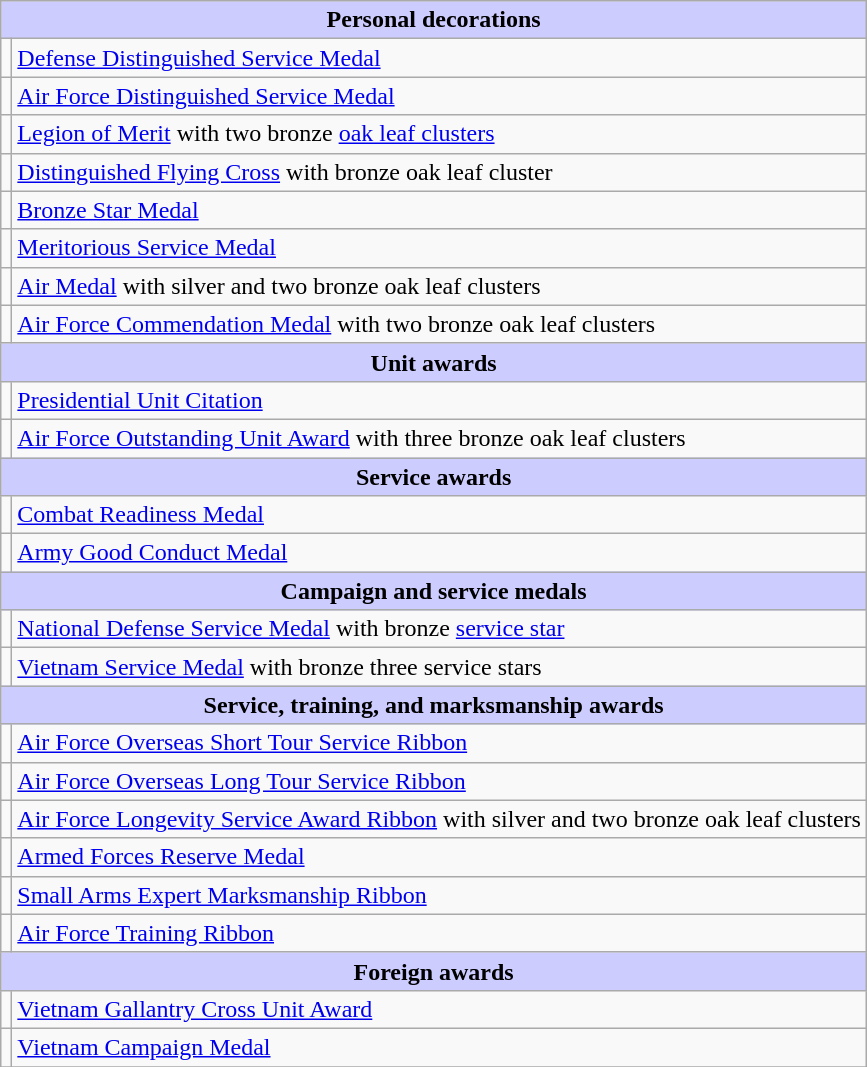<table class="wikitable">
<tr style="background:#ccf; text-align:center;">
<td colspan=2><strong>Personal decorations</strong></td>
</tr>
<tr>
<td></td>
<td><a href='#'>Defense Distinguished Service Medal</a></td>
</tr>
<tr>
<td></td>
<td><a href='#'>Air Force Distinguished Service Medal</a></td>
</tr>
<tr>
<td></td>
<td><a href='#'>Legion of Merit</a> with two bronze <a href='#'>oak leaf clusters</a></td>
</tr>
<tr>
<td></td>
<td><a href='#'>Distinguished Flying Cross</a> with bronze oak leaf cluster</td>
</tr>
<tr>
<td></td>
<td><a href='#'>Bronze Star Medal</a></td>
</tr>
<tr>
<td></td>
<td><a href='#'>Meritorious Service Medal</a></td>
</tr>
<tr>
<td></td>
<td><a href='#'>Air Medal</a> with silver and two bronze oak leaf clusters</td>
</tr>
<tr>
<td></td>
<td><a href='#'>Air Force Commendation Medal</a> with two bronze oak leaf clusters</td>
</tr>
<tr style="background:#ccf; text-align:center;">
<td colspan=2><strong>Unit awards</strong></td>
</tr>
<tr>
<td></td>
<td><a href='#'>Presidential Unit Citation</a></td>
</tr>
<tr>
<td></td>
<td><a href='#'>Air Force Outstanding Unit Award</a> with three bronze oak leaf clusters</td>
</tr>
<tr style="background:#ccf; text-align:center;">
<td colspan=2><strong>Service awards</strong></td>
</tr>
<tr>
<td></td>
<td><a href='#'>Combat Readiness Medal</a></td>
</tr>
<tr>
<td></td>
<td><a href='#'>Army Good Conduct Medal</a></td>
</tr>
<tr style="background:#ccf; text-align:center;">
<td colspan=2><strong>Campaign and service medals</strong></td>
</tr>
<tr>
<td></td>
<td><a href='#'>National Defense Service Medal</a> with bronze <a href='#'>service star</a></td>
</tr>
<tr>
<td></td>
<td><a href='#'>Vietnam Service Medal</a> with bronze three service stars</td>
</tr>
<tr style="background:#ccf; text-align:center;">
<td colspan=2><strong>Service, training, and marksmanship awards</strong></td>
</tr>
<tr>
<td></td>
<td><a href='#'>Air Force Overseas Short Tour Service Ribbon</a></td>
</tr>
<tr>
<td></td>
<td><a href='#'>Air Force Overseas Long Tour Service Ribbon</a></td>
</tr>
<tr>
<td></td>
<td><a href='#'>Air Force Longevity Service Award Ribbon</a> with silver and two bronze oak leaf clusters</td>
</tr>
<tr>
<td></td>
<td><a href='#'>Armed Forces Reserve Medal</a></td>
</tr>
<tr>
<td></td>
<td><a href='#'>Small Arms Expert Marksmanship Ribbon</a></td>
</tr>
<tr>
<td></td>
<td><a href='#'>Air Force Training Ribbon</a></td>
</tr>
<tr style="background:#ccf; text-align:center;">
<td colspan=2><strong>Foreign awards</strong></td>
</tr>
<tr>
<td></td>
<td><a href='#'>Vietnam Gallantry Cross Unit Award</a></td>
</tr>
<tr>
<td></td>
<td><a href='#'>Vietnam Campaign Medal</a></td>
</tr>
<tr>
</tr>
</table>
